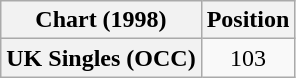<table class="wikitable plainrowheaders" style="text-align:center">
<tr>
<th>Chart (1998)</th>
<th>Position</th>
</tr>
<tr>
<th scope="row">UK Singles (OCC)</th>
<td>103</td>
</tr>
</table>
